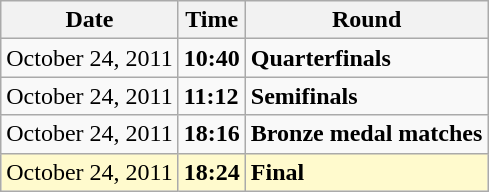<table class="wikitable">
<tr>
<th>Date</th>
<th>Time</th>
<th>Round</th>
</tr>
<tr>
<td>October 24, 2011</td>
<td><strong>10:40</strong></td>
<td><strong>Quarterfinals</strong></td>
</tr>
<tr>
<td>October 24, 2011</td>
<td><strong>11:12</strong></td>
<td><strong>Semifinals</strong></td>
</tr>
<tr>
<td>October 24, 2011</td>
<td><strong>18:16</strong></td>
<td><strong>Bronze medal matches</strong></td>
</tr>
<tr style=background:lemonchiffon>
<td>October 24, 2011</td>
<td><strong>18:24</strong></td>
<td><strong>Final</strong></td>
</tr>
</table>
